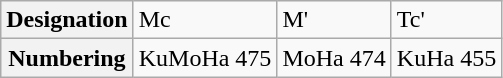<table class="wikitable">
<tr>
<th>Designation</th>
<td>Mc</td>
<td>M'</td>
<td>Tc'</td>
</tr>
<tr>
<th>Numbering</th>
<td>KuMoHa 475</td>
<td>MoHa 474</td>
<td>KuHa 455</td>
</tr>
</table>
